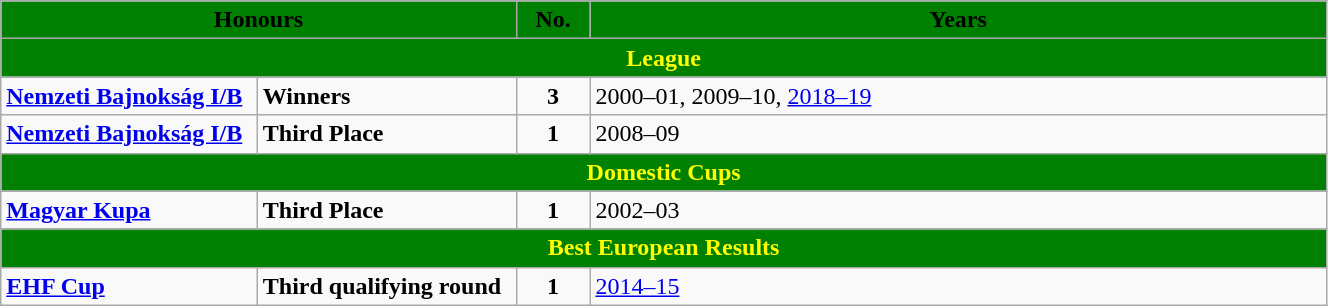<table class="wikitable" width=70%>
<tr>
<th width=35% colspan=2 style="background:green;"><span>Honours</span></th>
<th width=5% style="background:green;"><span>No.</span></th>
<th width=50% style="background:green;"><span>Years</span></th>
</tr>
<tr>
<th colspan="6" style="color:yellow; background:green"><strong>League</strong></th>
</tr>
<tr>
<td><strong><a href='#'>Nemzeti Bajnokság I/B</a></strong></td>
<td><strong>Winners</strong></td>
<td align=center><strong>3</strong></td>
<td>2000–01, 2009–10, <a href='#'>2018–19</a></td>
</tr>
<tr>
<td><strong><a href='#'>Nemzeti Bajnokság I/B</a></strong></td>
<td><strong>Third Place</strong></td>
<td align=center><strong>1</strong></td>
<td>2008–09</td>
</tr>
<tr>
<th colspan="6" style="color:yellow; background:green"><strong>Domestic Cups</strong></th>
</tr>
<tr>
<td><strong><a href='#'>Magyar Kupa</a></strong></td>
<td><strong>Third Place</strong></td>
<td align=center><strong>1</strong></td>
<td>2002–03</td>
</tr>
<tr>
<th colspan="6" style="color:yellow; background:green"><strong>Best European Results</strong></th>
</tr>
<tr>
<td><strong><a href='#'>EHF Cup</a></strong></td>
<td><strong>Third qualifying round</strong></td>
<td align=center><strong>1</strong></td>
<td><a href='#'>2014–15</a></td>
</tr>
</table>
